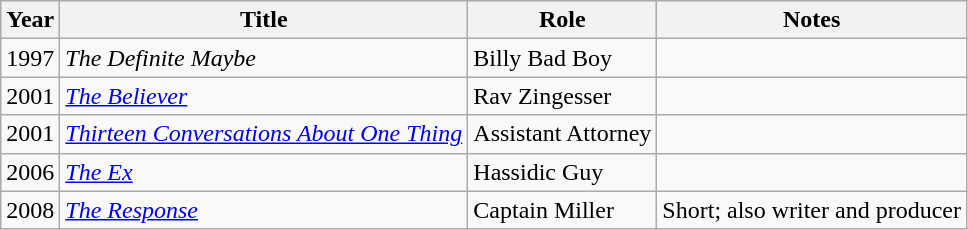<table class="wikitable sortable">
<tr>
<th>Year</th>
<th>Title</th>
<th>Role</th>
<th>Notes</th>
</tr>
<tr>
<td>1997</td>
<td><em>The Definite Maybe</em></td>
<td>Billy Bad Boy</td>
<td></td>
</tr>
<tr>
<td>2001</td>
<td><a href='#'><em>The Believer</em></a></td>
<td>Rav Zingesser</td>
<td></td>
</tr>
<tr>
<td>2001</td>
<td><em><a href='#'>Thirteen Conversations About One Thing</a></em></td>
<td>Assistant Attorney</td>
<td></td>
</tr>
<tr>
<td>2006</td>
<td><a href='#'><em>The Ex</em></a></td>
<td>Hassidic Guy</td>
<td></td>
</tr>
<tr>
<td>2008</td>
<td><a href='#'><em>The Response</em></a></td>
<td>Captain Miller</td>
<td>Short; also writer and producer</td>
</tr>
</table>
